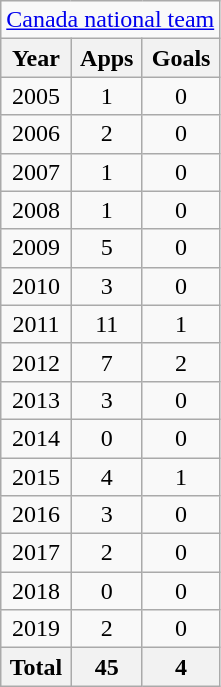<table class="wikitable" style="text-align:center">
<tr>
<td colspan="3"><a href='#'>Canada national team</a></td>
</tr>
<tr>
<th>Year</th>
<th>Apps</th>
<th>Goals</th>
</tr>
<tr>
<td>2005</td>
<td>1</td>
<td>0</td>
</tr>
<tr>
<td>2006</td>
<td>2</td>
<td>0</td>
</tr>
<tr>
<td>2007</td>
<td>1</td>
<td>0</td>
</tr>
<tr>
<td>2008</td>
<td>1</td>
<td>0</td>
</tr>
<tr>
<td>2009</td>
<td>5</td>
<td>0</td>
</tr>
<tr>
<td>2010</td>
<td>3</td>
<td>0</td>
</tr>
<tr>
<td>2011</td>
<td>11</td>
<td>1</td>
</tr>
<tr>
<td>2012</td>
<td>7</td>
<td>2</td>
</tr>
<tr>
<td>2013</td>
<td>3</td>
<td>0</td>
</tr>
<tr>
<td>2014</td>
<td>0</td>
<td>0</td>
</tr>
<tr>
<td>2015</td>
<td>4</td>
<td>1</td>
</tr>
<tr>
<td>2016</td>
<td>3</td>
<td>0</td>
</tr>
<tr>
<td>2017</td>
<td>2</td>
<td>0</td>
</tr>
<tr>
<td>2018</td>
<td>0</td>
<td>0</td>
</tr>
<tr>
<td>2019</td>
<td>2</td>
<td>0</td>
</tr>
<tr>
<th>Total</th>
<th>45</th>
<th>4</th>
</tr>
</table>
